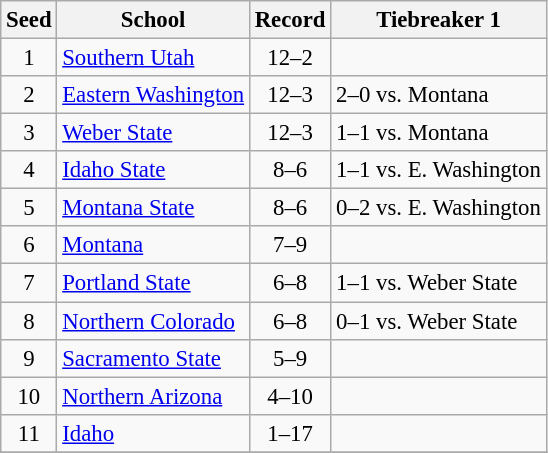<table class="wikitable" style="white-space:nowrap; font-size:95%;text-align:center">
<tr>
<th>Seed</th>
<th>School</th>
<th>Record</th>
<th>Tiebreaker 1</th>
</tr>
<tr>
<td>1</td>
<td align=left><a href='#'>Southern Utah</a></td>
<td>12–2</td>
<td></td>
</tr>
<tr>
<td>2</td>
<td align=left><a href='#'>Eastern Washington</a></td>
<td>12–3</td>
<td align=left>2–0 vs. Montana</td>
</tr>
<tr>
<td>3</td>
<td align=left><a href='#'>Weber State</a></td>
<td>12–3</td>
<td align=left>1–1 vs. Montana</td>
</tr>
<tr>
<td>4</td>
<td align=left><a href='#'>Idaho State</a></td>
<td>8–6</td>
<td align=left>1–1 vs. E. Washington</td>
</tr>
<tr>
<td>5</td>
<td align=left><a href='#'>Montana State</a></td>
<td>8–6</td>
<td align=left>0–2 vs. E. Washington</td>
</tr>
<tr>
<td>6</td>
<td align=left><a href='#'>Montana</a></td>
<td>7–9</td>
<td align=left></td>
</tr>
<tr>
<td>7</td>
<td align=left><a href='#'>Portland State</a></td>
<td>6–8</td>
<td align=left>1–1 vs. Weber State</td>
</tr>
<tr>
<td>8</td>
<td align=left><a href='#'>Northern Colorado</a></td>
<td>6–8</td>
<td align=left>0–1 vs. Weber State</td>
</tr>
<tr>
<td>9</td>
<td align=left><a href='#'>Sacramento State</a></td>
<td>5–9</td>
<td align=left></td>
</tr>
<tr>
<td>10</td>
<td align=left><a href='#'>Northern Arizona</a></td>
<td>4–10</td>
<td></td>
</tr>
<tr>
<td>11</td>
<td align=left><a href='#'>Idaho</a></td>
<td>1–17</td>
<td></td>
</tr>
<tr>
</tr>
</table>
